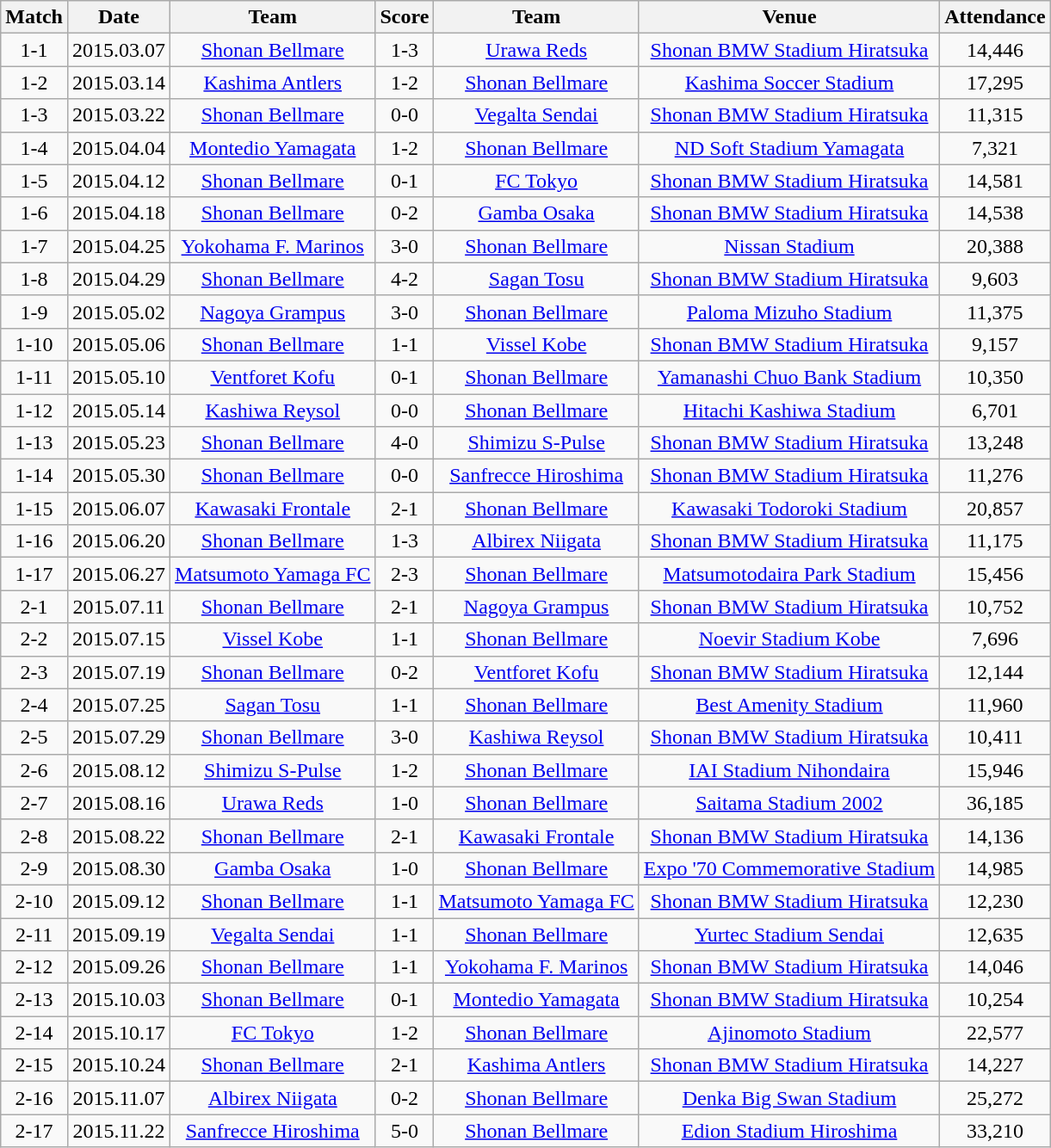<table class="wikitable" style="text-align:center;">
<tr>
<th>Match</th>
<th>Date</th>
<th>Team</th>
<th>Score</th>
<th>Team</th>
<th>Venue</th>
<th>Attendance</th>
</tr>
<tr>
<td>1-1</td>
<td>2015.03.07</td>
<td><a href='#'>Shonan Bellmare</a></td>
<td>1-3</td>
<td><a href='#'>Urawa Reds</a></td>
<td><a href='#'>Shonan BMW Stadium Hiratsuka</a></td>
<td>14,446</td>
</tr>
<tr>
<td>1-2</td>
<td>2015.03.14</td>
<td><a href='#'>Kashima Antlers</a></td>
<td>1-2</td>
<td><a href='#'>Shonan Bellmare</a></td>
<td><a href='#'>Kashima Soccer Stadium</a></td>
<td>17,295</td>
</tr>
<tr>
<td>1-3</td>
<td>2015.03.22</td>
<td><a href='#'>Shonan Bellmare</a></td>
<td>0-0</td>
<td><a href='#'>Vegalta Sendai</a></td>
<td><a href='#'>Shonan BMW Stadium Hiratsuka</a></td>
<td>11,315</td>
</tr>
<tr>
<td>1-4</td>
<td>2015.04.04</td>
<td><a href='#'>Montedio Yamagata</a></td>
<td>1-2</td>
<td><a href='#'>Shonan Bellmare</a></td>
<td><a href='#'>ND Soft Stadium Yamagata</a></td>
<td>7,321</td>
</tr>
<tr>
<td>1-5</td>
<td>2015.04.12</td>
<td><a href='#'>Shonan Bellmare</a></td>
<td>0-1</td>
<td><a href='#'>FC Tokyo</a></td>
<td><a href='#'>Shonan BMW Stadium Hiratsuka</a></td>
<td>14,581</td>
</tr>
<tr>
<td>1-6</td>
<td>2015.04.18</td>
<td><a href='#'>Shonan Bellmare</a></td>
<td>0-2</td>
<td><a href='#'>Gamba Osaka</a></td>
<td><a href='#'>Shonan BMW Stadium Hiratsuka</a></td>
<td>14,538</td>
</tr>
<tr>
<td>1-7</td>
<td>2015.04.25</td>
<td><a href='#'>Yokohama F. Marinos</a></td>
<td>3-0</td>
<td><a href='#'>Shonan Bellmare</a></td>
<td><a href='#'>Nissan Stadium</a></td>
<td>20,388</td>
</tr>
<tr>
<td>1-8</td>
<td>2015.04.29</td>
<td><a href='#'>Shonan Bellmare</a></td>
<td>4-2</td>
<td><a href='#'>Sagan Tosu</a></td>
<td><a href='#'>Shonan BMW Stadium Hiratsuka</a></td>
<td>9,603</td>
</tr>
<tr>
<td>1-9</td>
<td>2015.05.02</td>
<td><a href='#'>Nagoya Grampus</a></td>
<td>3-0</td>
<td><a href='#'>Shonan Bellmare</a></td>
<td><a href='#'>Paloma Mizuho Stadium</a></td>
<td>11,375</td>
</tr>
<tr>
<td>1-10</td>
<td>2015.05.06</td>
<td><a href='#'>Shonan Bellmare</a></td>
<td>1-1</td>
<td><a href='#'>Vissel Kobe</a></td>
<td><a href='#'>Shonan BMW Stadium Hiratsuka</a></td>
<td>9,157</td>
</tr>
<tr>
<td>1-11</td>
<td>2015.05.10</td>
<td><a href='#'>Ventforet Kofu</a></td>
<td>0-1</td>
<td><a href='#'>Shonan Bellmare</a></td>
<td><a href='#'>Yamanashi Chuo Bank Stadium</a></td>
<td>10,350</td>
</tr>
<tr>
<td>1-12</td>
<td>2015.05.14</td>
<td><a href='#'>Kashiwa Reysol</a></td>
<td>0-0</td>
<td><a href='#'>Shonan Bellmare</a></td>
<td><a href='#'>Hitachi Kashiwa Stadium</a></td>
<td>6,701</td>
</tr>
<tr>
<td>1-13</td>
<td>2015.05.23</td>
<td><a href='#'>Shonan Bellmare</a></td>
<td>4-0</td>
<td><a href='#'>Shimizu S-Pulse</a></td>
<td><a href='#'>Shonan BMW Stadium Hiratsuka</a></td>
<td>13,248</td>
</tr>
<tr>
<td>1-14</td>
<td>2015.05.30</td>
<td><a href='#'>Shonan Bellmare</a></td>
<td>0-0</td>
<td><a href='#'>Sanfrecce Hiroshima</a></td>
<td><a href='#'>Shonan BMW Stadium Hiratsuka</a></td>
<td>11,276</td>
</tr>
<tr>
<td>1-15</td>
<td>2015.06.07</td>
<td><a href='#'>Kawasaki Frontale</a></td>
<td>2-1</td>
<td><a href='#'>Shonan Bellmare</a></td>
<td><a href='#'>Kawasaki Todoroki Stadium</a></td>
<td>20,857</td>
</tr>
<tr>
<td>1-16</td>
<td>2015.06.20</td>
<td><a href='#'>Shonan Bellmare</a></td>
<td>1-3</td>
<td><a href='#'>Albirex Niigata</a></td>
<td><a href='#'>Shonan BMW Stadium Hiratsuka</a></td>
<td>11,175</td>
</tr>
<tr>
<td>1-17</td>
<td>2015.06.27</td>
<td><a href='#'>Matsumoto Yamaga FC</a></td>
<td>2-3</td>
<td><a href='#'>Shonan Bellmare</a></td>
<td><a href='#'>Matsumotodaira Park Stadium</a></td>
<td>15,456</td>
</tr>
<tr>
<td>2-1</td>
<td>2015.07.11</td>
<td><a href='#'>Shonan Bellmare</a></td>
<td>2-1</td>
<td><a href='#'>Nagoya Grampus</a></td>
<td><a href='#'>Shonan BMW Stadium Hiratsuka</a></td>
<td>10,752</td>
</tr>
<tr>
<td>2-2</td>
<td>2015.07.15</td>
<td><a href='#'>Vissel Kobe</a></td>
<td>1-1</td>
<td><a href='#'>Shonan Bellmare</a></td>
<td><a href='#'>Noevir Stadium Kobe</a></td>
<td>7,696</td>
</tr>
<tr>
<td>2-3</td>
<td>2015.07.19</td>
<td><a href='#'>Shonan Bellmare</a></td>
<td>0-2</td>
<td><a href='#'>Ventforet Kofu</a></td>
<td><a href='#'>Shonan BMW Stadium Hiratsuka</a></td>
<td>12,144</td>
</tr>
<tr>
<td>2-4</td>
<td>2015.07.25</td>
<td><a href='#'>Sagan Tosu</a></td>
<td>1-1</td>
<td><a href='#'>Shonan Bellmare</a></td>
<td><a href='#'>Best Amenity Stadium</a></td>
<td>11,960</td>
</tr>
<tr>
<td>2-5</td>
<td>2015.07.29</td>
<td><a href='#'>Shonan Bellmare</a></td>
<td>3-0</td>
<td><a href='#'>Kashiwa Reysol</a></td>
<td><a href='#'>Shonan BMW Stadium Hiratsuka</a></td>
<td>10,411</td>
</tr>
<tr>
<td>2-6</td>
<td>2015.08.12</td>
<td><a href='#'>Shimizu S-Pulse</a></td>
<td>1-2</td>
<td><a href='#'>Shonan Bellmare</a></td>
<td><a href='#'>IAI Stadium Nihondaira</a></td>
<td>15,946</td>
</tr>
<tr>
<td>2-7</td>
<td>2015.08.16</td>
<td><a href='#'>Urawa Reds</a></td>
<td>1-0</td>
<td><a href='#'>Shonan Bellmare</a></td>
<td><a href='#'>Saitama Stadium 2002</a></td>
<td>36,185</td>
</tr>
<tr>
<td>2-8</td>
<td>2015.08.22</td>
<td><a href='#'>Shonan Bellmare</a></td>
<td>2-1</td>
<td><a href='#'>Kawasaki Frontale</a></td>
<td><a href='#'>Shonan BMW Stadium Hiratsuka</a></td>
<td>14,136</td>
</tr>
<tr>
<td>2-9</td>
<td>2015.08.30</td>
<td><a href='#'>Gamba Osaka</a></td>
<td>1-0</td>
<td><a href='#'>Shonan Bellmare</a></td>
<td><a href='#'>Expo '70 Commemorative Stadium</a></td>
<td>14,985</td>
</tr>
<tr>
<td>2-10</td>
<td>2015.09.12</td>
<td><a href='#'>Shonan Bellmare</a></td>
<td>1-1</td>
<td><a href='#'>Matsumoto Yamaga FC</a></td>
<td><a href='#'>Shonan BMW Stadium Hiratsuka</a></td>
<td>12,230</td>
</tr>
<tr>
<td>2-11</td>
<td>2015.09.19</td>
<td><a href='#'>Vegalta Sendai</a></td>
<td>1-1</td>
<td><a href='#'>Shonan Bellmare</a></td>
<td><a href='#'>Yurtec Stadium Sendai</a></td>
<td>12,635</td>
</tr>
<tr>
<td>2-12</td>
<td>2015.09.26</td>
<td><a href='#'>Shonan Bellmare</a></td>
<td>1-1</td>
<td><a href='#'>Yokohama F. Marinos</a></td>
<td><a href='#'>Shonan BMW Stadium Hiratsuka</a></td>
<td>14,046</td>
</tr>
<tr>
<td>2-13</td>
<td>2015.10.03</td>
<td><a href='#'>Shonan Bellmare</a></td>
<td>0-1</td>
<td><a href='#'>Montedio Yamagata</a></td>
<td><a href='#'>Shonan BMW Stadium Hiratsuka</a></td>
<td>10,254</td>
</tr>
<tr>
<td>2-14</td>
<td>2015.10.17</td>
<td><a href='#'>FC Tokyo</a></td>
<td>1-2</td>
<td><a href='#'>Shonan Bellmare</a></td>
<td><a href='#'>Ajinomoto Stadium</a></td>
<td>22,577</td>
</tr>
<tr>
<td>2-15</td>
<td>2015.10.24</td>
<td><a href='#'>Shonan Bellmare</a></td>
<td>2-1</td>
<td><a href='#'>Kashima Antlers</a></td>
<td><a href='#'>Shonan BMW Stadium Hiratsuka</a></td>
<td>14,227</td>
</tr>
<tr>
<td>2-16</td>
<td>2015.11.07</td>
<td><a href='#'>Albirex Niigata</a></td>
<td>0-2</td>
<td><a href='#'>Shonan Bellmare</a></td>
<td><a href='#'>Denka Big Swan Stadium</a></td>
<td>25,272</td>
</tr>
<tr>
<td>2-17</td>
<td>2015.11.22</td>
<td><a href='#'>Sanfrecce Hiroshima</a></td>
<td>5-0</td>
<td><a href='#'>Shonan Bellmare</a></td>
<td><a href='#'>Edion Stadium Hiroshima</a></td>
<td>33,210</td>
</tr>
</table>
